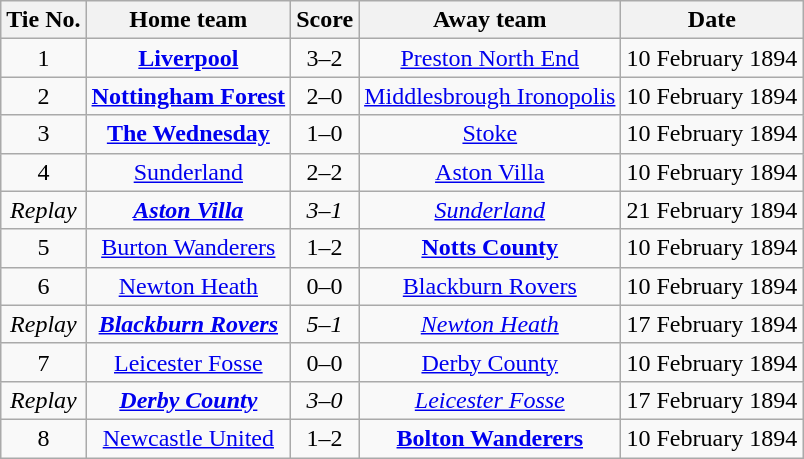<table class="wikitable" style="text-align: center">
<tr>
<th>Tie No.</th>
<th>Home team</th>
<th>Score</th>
<th>Away team</th>
<th>Date</th>
</tr>
<tr>
<td>1</td>
<td><strong><a href='#'>Liverpool</a></strong></td>
<td>3–2</td>
<td><a href='#'>Preston North End</a></td>
<td>10 February 1894</td>
</tr>
<tr>
<td>2</td>
<td><strong><a href='#'>Nottingham Forest</a></strong></td>
<td>2–0</td>
<td><a href='#'>Middlesbrough Ironopolis</a></td>
<td>10 February 1894</td>
</tr>
<tr>
<td>3</td>
<td><strong><a href='#'>The Wednesday</a></strong></td>
<td>1–0</td>
<td><a href='#'>Stoke</a></td>
<td>10 February 1894</td>
</tr>
<tr>
<td>4</td>
<td><a href='#'>Sunderland</a></td>
<td>2–2</td>
<td><a href='#'>Aston Villa</a></td>
<td>10 February 1894</td>
</tr>
<tr>
<td><em>Replay</em></td>
<td><strong><em><a href='#'>Aston Villa</a></em></strong></td>
<td><em>3–1</em></td>
<td><em><a href='#'>Sunderland</a></em></td>
<td>21 February 1894</td>
</tr>
<tr>
<td>5</td>
<td><a href='#'>Burton Wanderers</a></td>
<td>1–2</td>
<td><strong><a href='#'>Notts County</a></strong></td>
<td>10 February 1894</td>
</tr>
<tr>
<td>6</td>
<td><a href='#'>Newton Heath</a></td>
<td>0–0</td>
<td><a href='#'>Blackburn Rovers</a></td>
<td>10 February 1894</td>
</tr>
<tr>
<td><em>Replay</em></td>
<td><strong><em><a href='#'>Blackburn Rovers</a></em></strong></td>
<td><em>5–1</em></td>
<td><em><a href='#'>Newton Heath</a></em></td>
<td>17 February 1894</td>
</tr>
<tr>
<td>7</td>
<td><a href='#'>Leicester Fosse</a></td>
<td>0–0</td>
<td><a href='#'>Derby County</a></td>
<td>10 February 1894</td>
</tr>
<tr>
<td><em>Replay</em></td>
<td><strong><em><a href='#'>Derby County</a></em></strong></td>
<td><em>3–0</em></td>
<td><em><a href='#'>Leicester Fosse</a></em></td>
<td>17 February 1894</td>
</tr>
<tr>
<td>8</td>
<td><a href='#'>Newcastle United</a></td>
<td>1–2</td>
<td><strong><a href='#'>Bolton Wanderers</a></strong></td>
<td>10 February 1894</td>
</tr>
</table>
